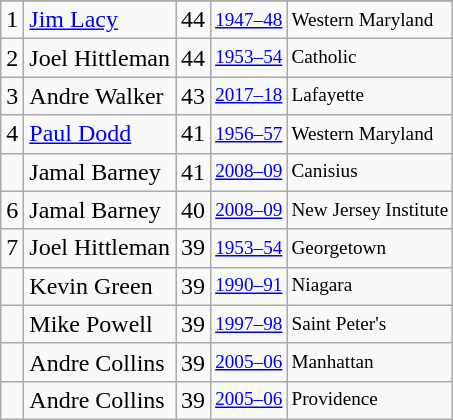<table class="wikitable">
<tr>
</tr>
<tr>
<td>1</td>
<td><a href='#'>Jim Lacy</a></td>
<td>44</td>
<td style="font-size:80%;"><a href='#'>1947–48</a></td>
<td style="font-size:80%;">Western Maryland</td>
</tr>
<tr>
<td>2</td>
<td>Joel Hittleman</td>
<td>44</td>
<td style="font-size:80%;"><a href='#'>1953–54</a></td>
<td style="font-size:80%;">Catholic</td>
</tr>
<tr>
<td>3</td>
<td>Andre Walker</td>
<td>43</td>
<td style="font-size:80%;"><a href='#'>2017–18</a></td>
<td style="font-size:80%;">Lafayette</td>
</tr>
<tr>
<td>4</td>
<td><a href='#'>Paul Dodd</a></td>
<td>41</td>
<td style="font-size:80%;"><a href='#'>1956–57</a></td>
<td style="font-size:80%;">Western Maryland</td>
</tr>
<tr>
<td></td>
<td>Jamal Barney</td>
<td>41</td>
<td style="font-size:80%;"><a href='#'>2008–09</a></td>
<td style="font-size:80%;">Canisius</td>
</tr>
<tr>
<td>6</td>
<td>Jamal Barney</td>
<td>40</td>
<td style="font-size:80%;"><a href='#'>2008–09</a></td>
<td style="font-size:80%;">New Jersey Institute</td>
</tr>
<tr>
<td>7</td>
<td>Joel Hittleman</td>
<td>39</td>
<td style="font-size:80%;"><a href='#'>1953–54</a></td>
<td style="font-size:80%;">Georgetown</td>
</tr>
<tr>
<td></td>
<td>Kevin Green</td>
<td>39</td>
<td style="font-size:80%;"><a href='#'>1990–91</a></td>
<td style="font-size:80%;">Niagara</td>
</tr>
<tr>
<td></td>
<td>Mike Powell</td>
<td>39</td>
<td style="font-size:80%;"><a href='#'>1997–98</a></td>
<td style="font-size:80%;">Saint Peter's</td>
</tr>
<tr>
<td></td>
<td>Andre Collins</td>
<td>39</td>
<td style="font-size:80%;"><a href='#'>2005–06</a></td>
<td style="font-size:80%;">Manhattan</td>
</tr>
<tr>
<td></td>
<td>Andre Collins</td>
<td>39</td>
<td style="font-size:80%;"><a href='#'>2005–06</a></td>
<td style="font-size:80%;">Providence</td>
</tr>
</table>
